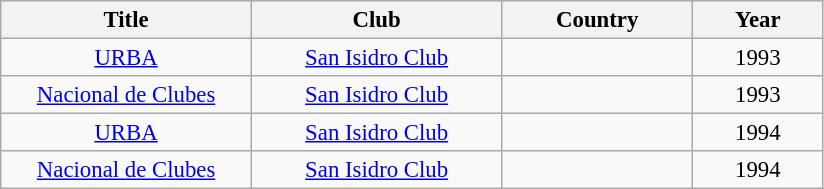<table class="wikitable" align="center" style="font-size: 95%;">
<tr>
<th width="160">Title</th>
<th width="160">Club</th>
<th width="120">Country</th>
<th width="80">Year</th>
</tr>
<tr align=center>
<td><a href='#'>URBA</a></td>
<td><a href='#'>San Isidro Club</a></td>
<td></td>
<td>1993</td>
</tr>
<tr align=center>
<td><a href='#'>Nacional de Clubes</a></td>
<td><a href='#'>San Isidro Club</a></td>
<td></td>
<td>1993</td>
</tr>
<tr align=center>
<td><a href='#'>URBA</a></td>
<td><a href='#'>San Isidro Club</a></td>
<td></td>
<td>1994</td>
</tr>
<tr align=center>
<td><a href='#'>Nacional de Clubes</a></td>
<td><a href='#'>San Isidro Club</a></td>
<td></td>
<td>1994</td>
</tr>
</table>
